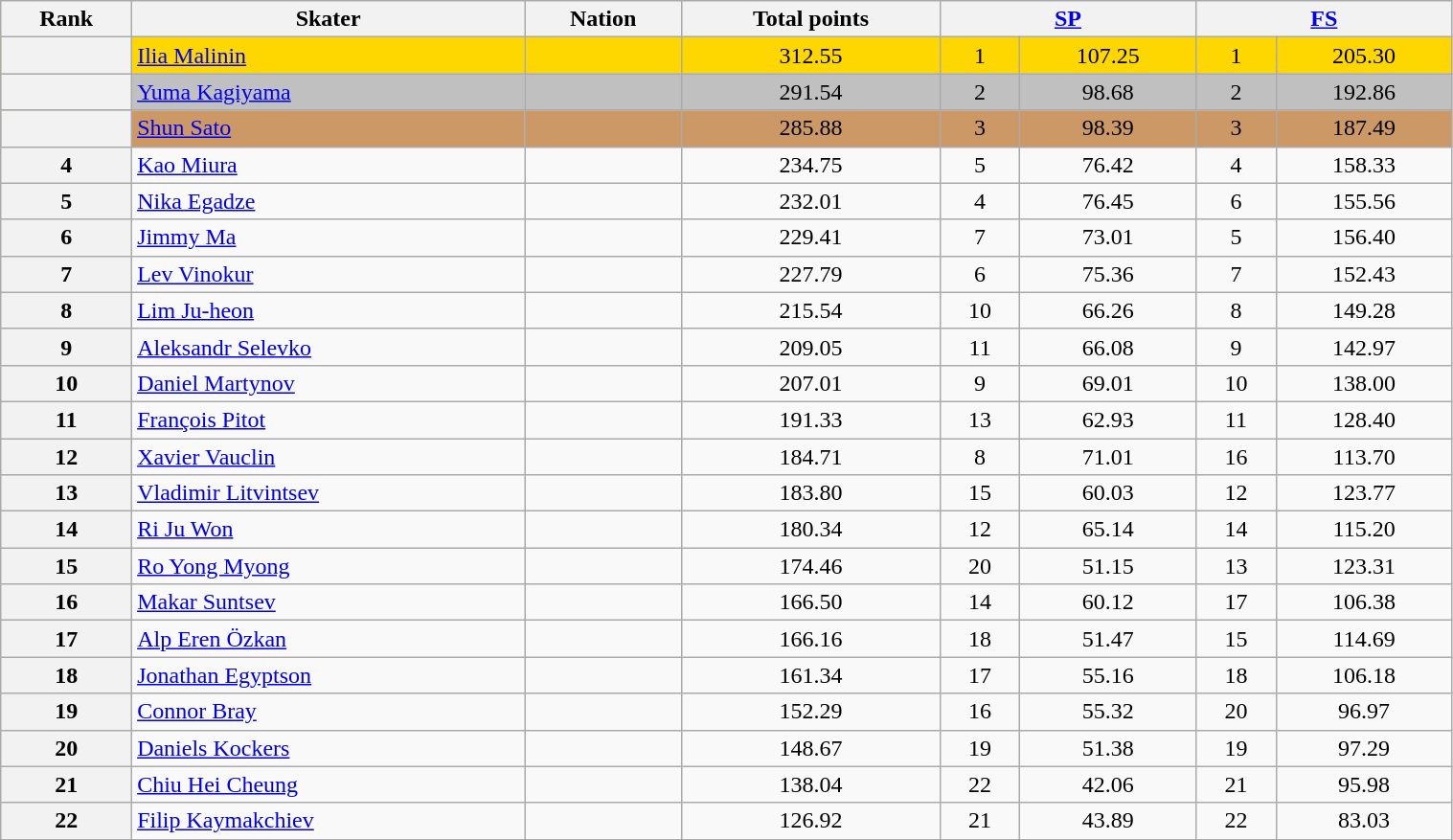<table class="wikitable sortable" style="text-align:center;" width="80%">
<tr>
<th scope="col">Rank</th>
<th scope="col">Skater</th>
<th scope="col">Nation</th>
<th scope="col">Total points</th>
<th scope="col" colspan="2" width="80px"><a href='#'>SP</a></th>
<th scope="col" colspan="2" width="80px"><a href='#'>FS</a></th>
</tr>
<tr bgcolor="gold">
<th scope="row"></th>
<td align="left"><a href='#'>Ilia Malinin</a></td>
<td align="left"></td>
<td>312.55</td>
<td>1</td>
<td>107.25</td>
<td>1</td>
<td>205.30</td>
</tr>
<tr bgcolor="silver">
<th scope="row"></th>
<td align="left"><a href='#'>Yuma Kagiyama</a></td>
<td align="left"></td>
<td>291.54</td>
<td>2</td>
<td>98.68</td>
<td>2</td>
<td>192.86</td>
</tr>
<tr bgcolor="cc9966">
<th scope="row"></th>
<td align="left"><a href='#'>Shun Sato</a></td>
<td align="left"></td>
<td>285.88</td>
<td>3</td>
<td>98.39</td>
<td>3</td>
<td>187.49</td>
</tr>
<tr>
<th scope="row">4</th>
<td align="left"><a href='#'>Kao Miura</a></td>
<td align="left"></td>
<td>234.75</td>
<td>5</td>
<td>76.42</td>
<td>4</td>
<td>158.33</td>
</tr>
<tr>
<th scope="row">5</th>
<td align="left"><a href='#'>Nika Egadze</a></td>
<td align="left"></td>
<td>232.01</td>
<td>4</td>
<td>76.45</td>
<td>6</td>
<td>155.56</td>
</tr>
<tr>
<th scope="row">6</th>
<td align="left"><a href='#'>Jimmy Ma</a></td>
<td align="left"></td>
<td>229.41</td>
<td>7</td>
<td>73.01</td>
<td>5</td>
<td>156.40</td>
</tr>
<tr>
<th scope="row">7</th>
<td align="left"><a href='#'>Lev Vinokur</a></td>
<td align="left"></td>
<td>227.79</td>
<td>6</td>
<td>75.36</td>
<td>7</td>
<td>152.43</td>
</tr>
<tr>
<th scope="row">8</th>
<td align="left"><a href='#'>Lim Ju-heon</a></td>
<td align="left"></td>
<td>215.54</td>
<td>10</td>
<td>66.26</td>
<td>8</td>
<td>149.28</td>
</tr>
<tr>
<th scope="row">9</th>
<td align="left"><a href='#'>Aleksandr Selevko</a></td>
<td align="left"></td>
<td>209.05</td>
<td>11</td>
<td>66.08</td>
<td>9</td>
<td>142.97</td>
</tr>
<tr>
<th scope="row">10</th>
<td align="left"><a href='#'>Daniel Martynov</a></td>
<td align="left"></td>
<td>207.01</td>
<td>9</td>
<td>69.01</td>
<td>10</td>
<td>138.00</td>
</tr>
<tr>
<th scope="row">11</th>
<td align="left"><a href='#'>François Pitot</a></td>
<td align="left"></td>
<td>191.33</td>
<td>13</td>
<td>62.93</td>
<td>11</td>
<td>128.40</td>
</tr>
<tr>
<th scope="row">12</th>
<td align="left"><a href='#'>Xavier Vauclin</a></td>
<td align="left"></td>
<td>184.71</td>
<td>8</td>
<td>71.01</td>
<td>16</td>
<td>113.70</td>
</tr>
<tr>
<th scope="row">13</th>
<td align="left"><a href='#'>Vladimir Litvintsev</a></td>
<td align="left"></td>
<td>183.80</td>
<td>15</td>
<td>60.03</td>
<td>12</td>
<td>123.77</td>
</tr>
<tr>
<th scope="row">14</th>
<td align="left"><a href='#'>Ri Ju Won</a></td>
<td align="left"></td>
<td>180.34</td>
<td>12</td>
<td>65.14</td>
<td>14</td>
<td>115.20</td>
</tr>
<tr>
<th scope="row">15</th>
<td align="left"><a href='#'>Ro Yong Myong</a></td>
<td align="left"></td>
<td>174.46</td>
<td>20</td>
<td>51.15</td>
<td>13</td>
<td>123.31</td>
</tr>
<tr>
<th scope="row">16</th>
<td align="left"><a href='#'>Makar Suntsev</a></td>
<td align="left"></td>
<td>166.50</td>
<td>14</td>
<td>60.12</td>
<td>17</td>
<td>106.38</td>
</tr>
<tr>
<th scope="row">17</th>
<td align="left"><a href='#'>Alp Eren Özkan</a></td>
<td align="left"></td>
<td>166.16</td>
<td>18</td>
<td>51.47</td>
<td>15</td>
<td>114.69</td>
</tr>
<tr>
<th scope="row">18</th>
<td align="left"><a href='#'>Jonathan Egyptson</a></td>
<td align="left"></td>
<td>161.34</td>
<td>17</td>
<td>55.16</td>
<td>18</td>
<td>106.18</td>
</tr>
<tr>
<th scope="row">19</th>
<td align="left"><a href='#'>Connor Bray</a></td>
<td align="left"></td>
<td>152.29</td>
<td>16</td>
<td>55.32</td>
<td>20</td>
<td>96.97</td>
</tr>
<tr>
<th scope="row">20</th>
<td align="left"><a href='#'>Daniels Kockers</a></td>
<td align="left"></td>
<td>148.67</td>
<td>19</td>
<td>51.38</td>
<td>19</td>
<td>97.29</td>
</tr>
<tr>
<th scope="row">21</th>
<td align="left"><a href='#'>Chiu Hei Cheung</a></td>
<td align="left"></td>
<td>138.04</td>
<td>22</td>
<td>42.06</td>
<td>21</td>
<td>95.98</td>
</tr>
<tr>
<th scope="row">22</th>
<td align="left"><a href='#'>Filip Kaymakchiev</a></td>
<td align="left"></td>
<td>126.92</td>
<td>21</td>
<td>43.89</td>
<td>22</td>
<td>83.03</td>
</tr>
</table>
